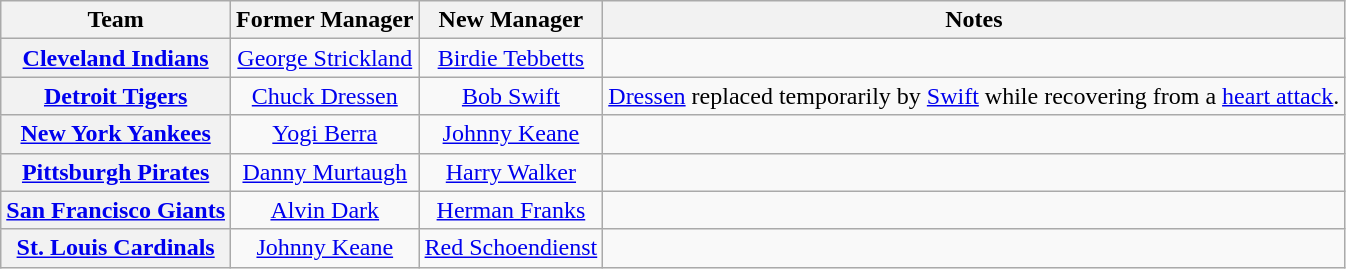<table class="wikitable plainrowheaders" style="text-align:center;">
<tr>
<th>Team</th>
<th>Former Manager</th>
<th>New Manager</th>
<th>Notes</th>
</tr>
<tr>
<th scope="row" style="text-align:center;"><a href='#'>Cleveland Indians</a></th>
<td><a href='#'>George Strickland</a></td>
<td><a href='#'>Birdie Tebbetts</a></td>
<td></td>
</tr>
<tr>
<th scope="row" style="text-align:center;"><a href='#'>Detroit Tigers</a></th>
<td><a href='#'>Chuck Dressen</a></td>
<td><a href='#'>Bob Swift</a></td>
<td><a href='#'>Dressen</a> replaced temporarily by <a href='#'>Swift</a> while recovering from a <a href='#'>heart attack</a>.</td>
</tr>
<tr>
<th scope="row" style="text-align:center;"><a href='#'>New York Yankees</a></th>
<td><a href='#'>Yogi Berra</a></td>
<td><a href='#'>Johnny Keane</a></td>
<td></td>
</tr>
<tr>
<th scope="row" style="text-align:center;"><a href='#'>Pittsburgh Pirates</a></th>
<td><a href='#'>Danny Murtaugh</a></td>
<td><a href='#'>Harry Walker</a></td>
<td></td>
</tr>
<tr>
<th scope="row" style="text-align:center;"><a href='#'>San Francisco Giants</a></th>
<td><a href='#'>Alvin Dark</a></td>
<td><a href='#'>Herman Franks</a></td>
<td></td>
</tr>
<tr>
<th scope="row" style="text-align:center;"><a href='#'>St. Louis Cardinals</a></th>
<td><a href='#'>Johnny Keane</a></td>
<td><a href='#'>Red Schoendienst</a></td>
<td></td>
</tr>
</table>
